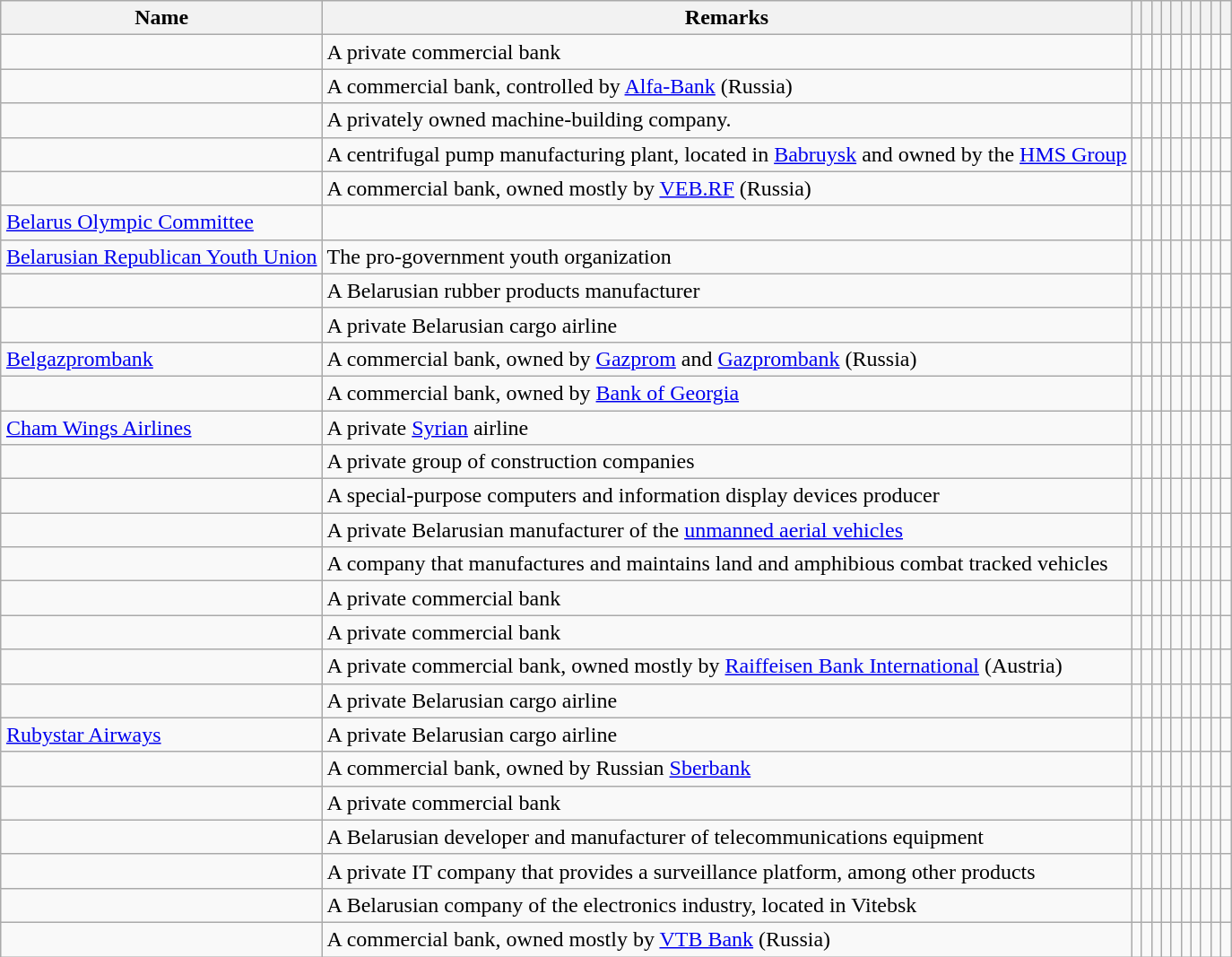<table class="wikitable sortable" style="margin: auto">
<tr>
<th>Name</th>
<th>Remarks</th>
<th></th>
<th></th>
<th></th>
<th></th>
<th></th>
<th></th>
<th></th>
<th></th>
<th></th>
<th></th>
</tr>
<tr>
<td></td>
<td>A private commercial bank</td>
<td></td>
<td></td>
<td style="text-align:center;"></td>
<td style="text-align:center;"></td>
<td></td>
<td></td>
<td></td>
<td></td>
<td></td>
</tr>
<tr>
<td></td>
<td>A commercial bank, controlled by <a href='#'>Alfa-Bank</a> (Russia)</td>
<td></td>
<td style="text-align:center;"></td>
<td style="text-align:center;"></td>
<td></td>
<td></td>
<td></td>
<td></td>
<td></td>
<td></td>
<td></td>
</tr>
<tr>
<td></td>
<td>A privately owned machine-building company.</td>
<td></td>
<td></td>
<td style="text-align:center;"></td>
<td style="text-align:center;"></td>
<td></td>
<td></td>
<td></td>
<td></td>
<td></td>
<td style="text-align:center;"></td>
</tr>
<tr>
<td></td>
<td>A centrifugal pump manufacturing plant, located in <a href='#'>Babruysk</a> and owned by the <a href='#'>HMS Group</a></td>
<td></td>
<td></td>
<td></td>
<td></td>
<td></td>
<td></td>
<td></td>
<td></td>
<td></td>
<td style="text-align:center;"></td>
</tr>
<tr>
<td></td>
<td>A commercial bank, owned mostly by <a href='#'>VEB.RF</a> (Russia)</td>
<td></td>
<td></td>
<td style="text-align:center;"></td>
<td style="text-align:center;"></td>
<td></td>
<td></td>
<td></td>
<td></td>
<td></td>
<td></td>
</tr>
<tr>
<td><a href='#'>Belarus Olympic Committee</a></td>
<td></td>
<td></td>
<td></td>
<td></td>
<td style="text-align:center;"></td>
<td></td>
<td></td>
<td></td>
<td></td>
<td></td>
<td></td>
</tr>
<tr>
<td><a href='#'>Belarusian Republican Youth Union</a></td>
<td>The pro-government youth organization</td>
<td style="text-align:center;"></td>
<td></td>
<td></td>
<td></td>
<td style="text-align:center;"></td>
<td style="text-align:center;"></td>
<td></td>
<td></td>
<td></td>
<td></td>
</tr>
<tr>
<td></td>
<td>A Belarusian rubber products manufacturer</td>
<td></td>
<td></td>
<td></td>
<td style="text-align:center;"></td>
<td></td>
<td></td>
<td></td>
<td></td>
<td></td>
<td></td>
</tr>
<tr>
<td></td>
<td>A private Belarusian cargo airline</td>
<td></td>
<td></td>
<td></td>
<td style="text-align:center;"></td>
<td></td>
<td></td>
<td></td>
<td></td>
<td></td>
<td></td>
</tr>
<tr>
<td><a href='#'>Belgazprombank</a></td>
<td>A commercial bank, owned by <a href='#'>Gazprom</a> and <a href='#'>Gazprombank</a> (Russia)</td>
<td></td>
<td></td>
<td style="text-align:center;"></td>
<td></td>
<td></td>
<td></td>
<td></td>
<td></td>
<td></td>
<td style="text-align:center;"></td>
</tr>
<tr>
<td></td>
<td>A commercial bank, owned by <a href='#'>Bank of Georgia</a></td>
<td></td>
<td></td>
<td style="text-align:center;"></td>
<td></td>
<td></td>
<td></td>
<td></td>
<td></td>
<td></td>
<td></td>
</tr>
<tr>
<td><a href='#'>Cham Wings Airlines</a></td>
<td>A private <a href='#'>Syrian</a> airline</td>
<td style="text-align:center;"></td>
<td></td>
<td></td>
<td style="text-align:center;"></td>
<td style="text-align:center;"></td>
<td style="text-align:center;"></td>
<td></td>
<td></td>
<td></td>
<td style="text-align:center;"></td>
</tr>
<tr>
<td></td>
<td>A private group of construction companies</td>
<td style="text-align:center;"></td>
<td style="text-align:center;"></td>
<td></td>
<td style="text-align:center;"></td>
<td style="text-align:center;"></td>
<td style="text-align:center;"></td>
<td style="text-align:center;"></td>
<td></td>
<td></td>
<td></td>
</tr>
<tr>
<td></td>
<td>A special-purpose computers and information display devices producer</td>
<td></td>
<td style="text-align:center;"></td>
<td style="text-align:center;"></td>
<td></td>
<td></td>
<td></td>
<td></td>
<td></td>
<td></td>
<td style="text-align:center;"></td>
</tr>
<tr>
<td></td>
<td>A private Belarusian manufacturer of the <a href='#'>unmanned aerial vehicles</a></td>
<td></td>
<td style="text-align:center;"></td>
<td style="text-align:center;"></td>
<td style="text-align:center;"></td>
<td></td>
<td></td>
<td></td>
<td></td>
<td></td>
<td style="text-align:center;"></td>
</tr>
<tr>
<td></td>
<td>A company that manufactures and maintains land and amphibious combat tracked vehicles</td>
<td style="text-align:center;"></td>
<td style="text-align:center;"></td>
<td style="text-align:center;"></td>
<td style="text-align:center;"></td>
<td style="text-align:center;"></td>
<td style="text-align:center;"></td>
<td style="text-align:center;"></td>
<td style="text-align:center;"></td>
<td style="text-align:center;"></td>
<td style="text-align:center;"></td>
</tr>
<tr>
<td></td>
<td>A private commercial bank</td>
<td></td>
<td></td>
<td style="text-align:center;"></td>
<td></td>
<td></td>
<td></td>
<td></td>
<td></td>
<td></td>
<td></td>
</tr>
<tr>
<td></td>
<td>A private commercial bank</td>
<td></td>
<td></td>
<td style="text-align:center;"></td>
<td></td>
<td></td>
<td></td>
<td></td>
<td></td>
<td></td>
<td></td>
</tr>
<tr>
<td></td>
<td>A private commercial bank, owned mostly by <a href='#'>Raiffeisen Bank International</a> (Austria)</td>
<td></td>
<td></td>
<td style="text-align:center;"></td>
<td></td>
<td></td>
<td></td>
<td></td>
<td></td>
<td></td>
<td></td>
</tr>
<tr>
<td></td>
<td>A private Belarusian cargo airline</td>
<td></td>
<td></td>
<td></td>
<td style="text-align:center;"></td>
<td></td>
<td></td>
<td></td>
<td></td>
<td></td>
<td></td>
</tr>
<tr>
<td><a href='#'>Rubystar Airways</a></td>
<td>A private Belarusian cargo airline</td>
<td></td>
<td></td>
<td></td>
<td style="text-align:center;"></td>
<td></td>
<td></td>
<td></td>
<td></td>
<td></td>
<td></td>
</tr>
<tr>
<td></td>
<td>A commercial bank, owned by Russian <a href='#'>Sberbank</a></td>
<td></td>
<td></td>
<td style="text-align:center;"></td>
<td style="text-align:center;"></td>
<td></td>
<td></td>
<td></td>
<td></td>
<td style="text-align:center;"></td>
<td></td>
</tr>
<tr>
<td></td>
<td>A private commercial bank</td>
<td></td>
<td></td>
<td style="text-align:center;"></td>
<td></td>
<td></td>
<td></td>
<td></td>
<td></td>
<td></td>
<td></td>
</tr>
<tr>
<td></td>
<td>A Belarusian developer and manufacturer of telecommunications equipment</td>
<td></td>
<td></td>
<td></td>
<td></td>
<td></td>
<td></td>
<td></td>
<td></td>
<td></td>
<td style="text-align:center;"></td>
</tr>
<tr>
<td></td>
<td>A private IT company that provides a surveillance platform, among other products</td>
<td style="text-align:center;"></td>
<td style="text-align:center;"></td>
<td style="text-align:center;"></td>
<td style="text-align:center;"></td>
<td style="text-align:center;"></td>
<td style="text-align:center;"></td>
<td style="text-align:center;"></td>
<td style="text-align:center;"></td>
<td style="text-align:center;"></td>
<td style="text-align:center;"></td>
</tr>
<tr>
<td></td>
<td>A Belarusian company of the electronics industry, located in Vitebsk</td>
<td></td>
<td></td>
<td></td>
<td></td>
<td></td>
<td></td>
<td></td>
<td></td>
<td></td>
<td style="text-align:center;"></td>
</tr>
<tr>
<td></td>
<td>A commercial bank, owned mostly by <a href='#'>VTB Bank</a> (Russia)</td>
<td></td>
<td></td>
<td style="text-align:center;"></td>
<td style="text-align:center;"></td>
<td></td>
<td></td>
<td></td>
<td></td>
<td style="text-align:center;"></td>
<td></td>
</tr>
</table>
